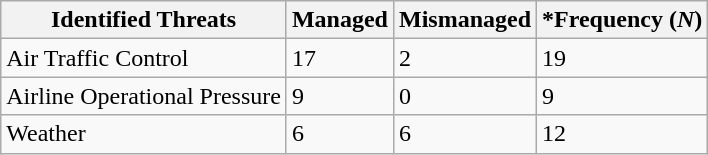<table class="wikitable">
<tr>
<th>Identified Threats</th>
<th>Managed</th>
<th>Mismanaged</th>
<th>*Frequency (<em>N</em>)</th>
</tr>
<tr>
<td>Air Traffic Control</td>
<td>17</td>
<td>2</td>
<td>19</td>
</tr>
<tr>
<td>Airline Operational Pressure</td>
<td>9</td>
<td>0</td>
<td>9</td>
</tr>
<tr>
<td>Weather</td>
<td>6</td>
<td>6</td>
<td>12</td>
</tr>
</table>
